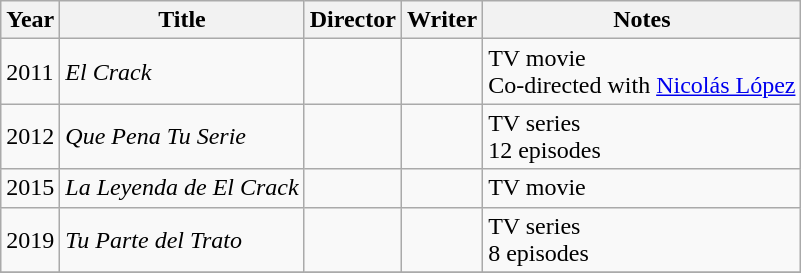<table class="wikitable sortable">
<tr>
<th style="width:26px;">Year</th>
<th>Title</th>
<th>Director</th>
<th>Writer</th>
<th>Notes</th>
</tr>
<tr>
<td>2011</td>
<td><em>El Crack</em></td>
<td></td>
<td></td>
<td>TV movie<br>Co-directed with <a href='#'>Nicolás López</a></td>
</tr>
<tr>
<td>2012</td>
<td><em>Que Pena Tu Serie</em></td>
<td></td>
<td></td>
<td>TV series<br>12 episodes</td>
</tr>
<tr>
<td>2015</td>
<td><em>La Leyenda de El Crack</em></td>
<td></td>
<td></td>
<td>TV movie</td>
</tr>
<tr>
<td>2019</td>
<td><em>Tu Parte del Trato</em></td>
<td></td>
<td></td>
<td>TV series<br>8 episodes</td>
</tr>
<tr>
</tr>
</table>
